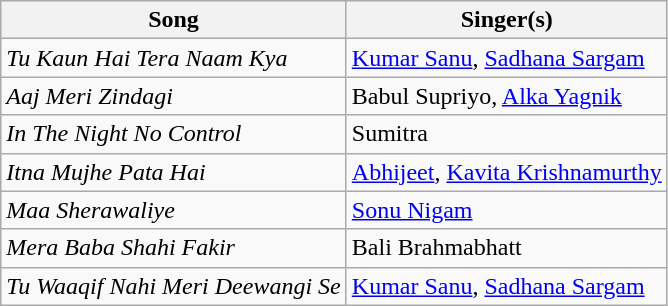<table class="wikitable">
<tr>
<th>Song</th>
<th>Singer(s)</th>
</tr>
<tr>
<td><em>Tu Kaun Hai Tera Naam Kya</em></td>
<td><a href='#'>Kumar Sanu</a>, <a href='#'>Sadhana Sargam</a></td>
</tr>
<tr>
<td><em>Aaj Meri Zindagi</em></td>
<td>Babul Supriyo, <a href='#'>Alka Yagnik</a></td>
</tr>
<tr>
<td><em>In The Night No Control</em></td>
<td>Sumitra</td>
</tr>
<tr>
<td><em>Itna Mujhe Pata Hai</em></td>
<td><a href='#'>Abhijeet</a>, <a href='#'>Kavita Krishnamurthy</a></td>
</tr>
<tr>
<td><em>Maa Sherawaliye</em></td>
<td><a href='#'>Sonu Nigam</a></td>
</tr>
<tr>
<td><em>Mera Baba Shahi Fakir</em></td>
<td>Bali Brahmabhatt</td>
</tr>
<tr>
<td><em>Tu Waaqif Nahi Meri Deewangi Se</em></td>
<td><a href='#'>Kumar Sanu</a>, <a href='#'>Sadhana Sargam</a></td>
</tr>
</table>
